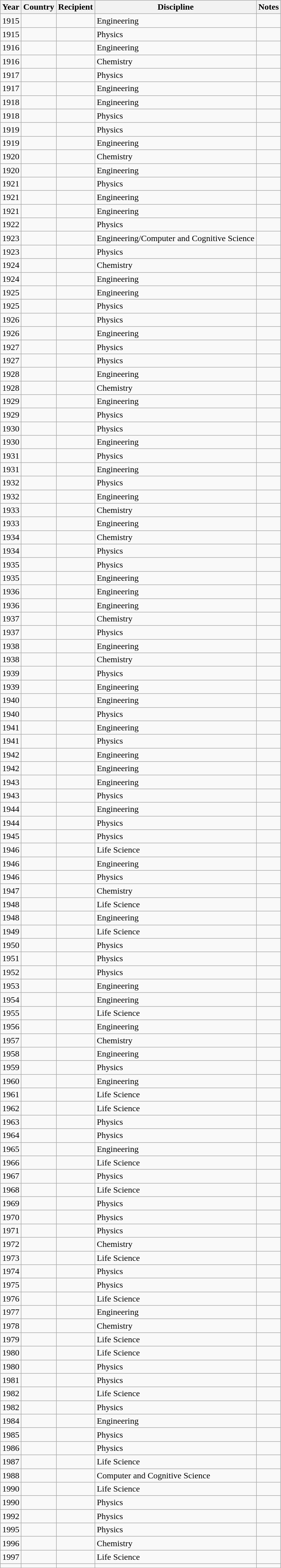<table class="wikitable sortable">
<tr>
<th>Year</th>
<th>Country</th>
<th>Recipient</th>
<th>Discipline</th>
<th class="unsortable">Notes</th>
</tr>
<tr>
<td>1915</td>
<td></td>
<td></td>
<td>Engineering</td>
<td></td>
</tr>
<tr>
<td>1915</td>
<td></td>
<td></td>
<td>Physics</td>
<td></td>
</tr>
<tr>
<td>1916</td>
<td></td>
<td></td>
<td>Engineering</td>
<td></td>
</tr>
<tr>
<td>1916</td>
<td></td>
<td></td>
<td>Chemistry</td>
<td></td>
</tr>
<tr>
<td>1917</td>
<td></td>
<td></td>
<td>Physics</td>
<td></td>
</tr>
<tr>
<td>1917</td>
<td></td>
<td></td>
<td>Engineering</td>
<td></td>
</tr>
<tr>
<td>1918</td>
<td></td>
<td></td>
<td>Engineering</td>
<td></td>
</tr>
<tr>
<td>1918</td>
<td></td>
<td></td>
<td>Physics</td>
<td></td>
</tr>
<tr>
<td>1919</td>
<td></td>
<td></td>
<td>Physics</td>
<td></td>
</tr>
<tr>
<td>1919</td>
<td></td>
<td></td>
<td>Engineering</td>
<td></td>
</tr>
<tr>
<td>1920</td>
<td></td>
<td></td>
<td>Chemistry</td>
<td></td>
</tr>
<tr>
<td>1920</td>
<td></td>
<td></td>
<td>Engineering</td>
<td></td>
</tr>
<tr>
<td>1921</td>
<td></td>
<td></td>
<td>Physics</td>
<td></td>
</tr>
<tr>
<td>1921</td>
<td></td>
<td></td>
<td>Engineering</td>
<td></td>
</tr>
<tr>
<td>1921</td>
<td></td>
<td></td>
<td>Engineering</td>
<td></td>
</tr>
<tr>
<td>1922</td>
<td></td>
<td></td>
<td>Physics</td>
<td></td>
</tr>
<tr>
<td>1923</td>
<td></td>
<td></td>
<td>Engineering/Computer and Cognitive Science</td>
<td></td>
</tr>
<tr>
<td>1923</td>
<td></td>
<td></td>
<td>Physics</td>
<td></td>
</tr>
<tr>
<td>1924</td>
<td></td>
<td></td>
<td>Chemistry</td>
<td></td>
</tr>
<tr>
<td>1924</td>
<td></td>
<td></td>
<td>Engineering</td>
<td></td>
</tr>
<tr>
<td>1925</td>
<td></td>
<td></td>
<td>Engineering</td>
<td></td>
</tr>
<tr>
<td>1925</td>
<td></td>
<td></td>
<td>Physics</td>
<td></td>
</tr>
<tr>
<td>1926</td>
<td></td>
<td></td>
<td>Physics</td>
<td></td>
</tr>
<tr>
<td>1926</td>
<td></td>
<td></td>
<td>Engineering</td>
<td></td>
</tr>
<tr>
<td>1927</td>
<td></td>
<td></td>
<td>Physics</td>
<td></td>
</tr>
<tr>
<td>1927</td>
<td></td>
<td></td>
<td>Physics</td>
<td></td>
</tr>
<tr>
<td>1928</td>
<td></td>
<td></td>
<td>Engineering</td>
<td></td>
</tr>
<tr>
<td>1928</td>
<td></td>
<td></td>
<td>Chemistry</td>
<td></td>
</tr>
<tr>
<td>1929</td>
<td></td>
<td></td>
<td>Engineering</td>
<td></td>
</tr>
<tr>
<td>1929</td>
<td></td>
<td></td>
<td>Physics</td>
<td></td>
</tr>
<tr>
<td>1930</td>
<td></td>
<td></td>
<td>Physics</td>
<td></td>
</tr>
<tr>
<td>1930</td>
<td></td>
<td></td>
<td>Engineering</td>
<td></td>
</tr>
<tr>
<td>1931</td>
<td></td>
<td></td>
<td>Physics</td>
<td></td>
</tr>
<tr>
<td>1931</td>
<td></td>
<td></td>
<td>Engineering</td>
<td></td>
</tr>
<tr>
<td>1932</td>
<td></td>
<td></td>
<td>Physics</td>
<td></td>
</tr>
<tr>
<td>1932</td>
<td></td>
<td></td>
<td>Engineering</td>
<td></td>
</tr>
<tr>
<td>1933</td>
<td></td>
<td></td>
<td>Chemistry</td>
<td></td>
</tr>
<tr>
<td>1933</td>
<td></td>
<td></td>
<td>Engineering</td>
<td></td>
</tr>
<tr>
<td>1934</td>
<td></td>
<td></td>
<td>Chemistry</td>
<td></td>
</tr>
<tr>
<td>1934</td>
<td></td>
<td></td>
<td>Physics</td>
<td></td>
</tr>
<tr>
<td>1935</td>
<td></td>
<td></td>
<td>Physics</td>
<td></td>
</tr>
<tr>
<td>1935</td>
<td></td>
<td></td>
<td>Engineering</td>
<td></td>
</tr>
<tr>
<td>1936</td>
<td></td>
<td></td>
<td>Engineering</td>
<td></td>
</tr>
<tr>
<td>1936</td>
<td></td>
<td></td>
<td>Engineering</td>
<td></td>
</tr>
<tr>
<td>1937</td>
<td></td>
<td></td>
<td>Chemistry</td>
<td></td>
</tr>
<tr>
<td>1937</td>
<td></td>
<td></td>
<td>Physics</td>
<td></td>
</tr>
<tr>
<td>1938</td>
<td></td>
<td></td>
<td>Engineering</td>
<td></td>
</tr>
<tr>
<td>1938</td>
<td></td>
<td></td>
<td>Chemistry</td>
<td></td>
</tr>
<tr>
<td>1939</td>
<td></td>
<td></td>
<td>Physics</td>
<td></td>
</tr>
<tr>
<td>1939</td>
<td></td>
<td></td>
<td>Engineering</td>
<td></td>
</tr>
<tr>
<td>1940</td>
<td></td>
<td></td>
<td>Engineering</td>
<td></td>
</tr>
<tr>
<td>1940</td>
<td></td>
<td></td>
<td>Physics</td>
<td></td>
</tr>
<tr>
<td>1941</td>
<td></td>
<td></td>
<td>Engineering</td>
<td></td>
</tr>
<tr>
<td>1941</td>
<td></td>
<td></td>
<td>Physics</td>
<td></td>
</tr>
<tr>
<td>1942</td>
<td></td>
<td></td>
<td>Engineering</td>
<td></td>
</tr>
<tr>
<td>1942</td>
<td></td>
<td></td>
<td>Engineering</td>
<td></td>
</tr>
<tr>
<td>1943</td>
<td></td>
<td></td>
<td>Engineering</td>
<td></td>
</tr>
<tr>
<td>1943</td>
<td></td>
<td></td>
<td>Physics</td>
<td></td>
</tr>
<tr>
<td>1944</td>
<td></td>
<td></td>
<td>Engineering</td>
<td></td>
</tr>
<tr>
<td>1944</td>
<td></td>
<td></td>
<td>Physics</td>
<td></td>
</tr>
<tr>
<td>1945</td>
<td></td>
<td></td>
<td>Physics</td>
<td></td>
</tr>
<tr>
<td>1946</td>
<td></td>
<td></td>
<td>Life Science</td>
<td></td>
</tr>
<tr>
<td>1946</td>
<td></td>
<td></td>
<td>Engineering</td>
<td></td>
</tr>
<tr>
<td>1946</td>
<td></td>
<td></td>
<td>Physics</td>
<td></td>
</tr>
<tr>
<td>1947</td>
<td></td>
<td></td>
<td>Chemistry</td>
<td></td>
</tr>
<tr>
<td>1948</td>
<td></td>
<td></td>
<td>Life Science</td>
<td></td>
</tr>
<tr>
<td>1948</td>
<td></td>
<td></td>
<td>Engineering</td>
<td></td>
</tr>
<tr>
<td>1949</td>
<td></td>
<td></td>
<td>Life Science</td>
<td></td>
</tr>
<tr>
<td>1950</td>
<td></td>
<td></td>
<td>Physics</td>
<td></td>
</tr>
<tr>
<td>1951</td>
<td></td>
<td></td>
<td>Physics</td>
<td></td>
</tr>
<tr>
<td>1952</td>
<td></td>
<td></td>
<td>Physics</td>
<td></td>
</tr>
<tr>
<td>1953</td>
<td></td>
<td></td>
<td>Engineering</td>
<td></td>
</tr>
<tr>
<td>1954</td>
<td></td>
<td></td>
<td>Engineering</td>
<td></td>
</tr>
<tr>
<td>1955</td>
<td></td>
<td></td>
<td>Life Science</td>
<td></td>
</tr>
<tr>
<td>1956</td>
<td></td>
<td></td>
<td>Engineering</td>
<td></td>
</tr>
<tr>
<td>1957</td>
<td></td>
<td></td>
<td>Chemistry</td>
<td></td>
</tr>
<tr>
<td>1958</td>
<td></td>
<td></td>
<td>Engineering</td>
<td></td>
</tr>
<tr>
<td>1959</td>
<td></td>
<td></td>
<td>Physics</td>
<td></td>
</tr>
<tr>
<td>1960</td>
<td></td>
<td></td>
<td>Engineering</td>
<td></td>
</tr>
<tr>
<td>1961</td>
<td></td>
<td></td>
<td>Life Science</td>
<td></td>
</tr>
<tr>
<td>1962</td>
<td></td>
<td></td>
<td>Life Science</td>
<td></td>
</tr>
<tr>
<td>1963</td>
<td></td>
<td></td>
<td>Physics</td>
<td></td>
</tr>
<tr>
<td>1964</td>
<td></td>
<td></td>
<td>Physics</td>
<td></td>
</tr>
<tr>
<td>1965</td>
<td></td>
<td></td>
<td>Engineering</td>
<td></td>
</tr>
<tr>
<td>1966</td>
<td></td>
<td></td>
<td>Life Science</td>
<td></td>
</tr>
<tr>
<td>1967</td>
<td></td>
<td></td>
<td>Physics</td>
<td></td>
</tr>
<tr>
<td>1968</td>
<td></td>
<td></td>
<td>Life Science</td>
<td></td>
</tr>
<tr>
<td>1969</td>
<td></td>
<td></td>
<td>Physics</td>
<td></td>
</tr>
<tr>
<td>1970</td>
<td></td>
<td></td>
<td>Physics</td>
<td></td>
</tr>
<tr>
<td>1971</td>
<td></td>
<td></td>
<td>Physics</td>
<td></td>
</tr>
<tr>
<td>1972</td>
<td></td>
<td></td>
<td>Chemistry</td>
<td></td>
</tr>
<tr>
<td>1973</td>
<td></td>
<td></td>
<td>Life Science</td>
<td></td>
</tr>
<tr>
<td>1974</td>
<td></td>
<td></td>
<td>Physics</td>
<td></td>
</tr>
<tr>
<td>1975</td>
<td></td>
<td></td>
<td>Physics</td>
<td></td>
</tr>
<tr>
<td>1976</td>
<td></td>
<td></td>
<td>Life Science</td>
<td></td>
</tr>
<tr>
<td>1977</td>
<td></td>
<td></td>
<td>Engineering</td>
<td></td>
</tr>
<tr>
<td>1978</td>
<td></td>
<td></td>
<td>Chemistry</td>
<td></td>
</tr>
<tr>
<td>1979</td>
<td></td>
<td></td>
<td>Life Science</td>
<td></td>
</tr>
<tr>
<td>1980</td>
<td></td>
<td></td>
<td>Life Science</td>
<td></td>
</tr>
<tr>
<td>1980</td>
<td></td>
<td></td>
<td>Physics</td>
<td></td>
</tr>
<tr>
<td>1981</td>
<td></td>
<td></td>
<td>Physics</td>
<td></td>
</tr>
<tr>
<td>1982</td>
<td></td>
<td></td>
<td>Life Science</td>
<td></td>
</tr>
<tr>
<td>1982</td>
<td></td>
<td></td>
<td>Physics</td>
<td></td>
</tr>
<tr>
<td>1984</td>
<td></td>
<td></td>
<td>Engineering</td>
<td></td>
</tr>
<tr>
<td>1985</td>
<td></td>
<td></td>
<td>Physics</td>
<td></td>
</tr>
<tr>
<td>1986</td>
<td></td>
<td></td>
<td>Physics</td>
<td></td>
</tr>
<tr>
<td>1987</td>
<td></td>
<td></td>
<td>Life Science</td>
<td></td>
</tr>
<tr>
<td>1988</td>
<td></td>
<td></td>
<td>Computer and Cognitive Science</td>
<td></td>
</tr>
<tr>
<td>1990</td>
<td></td>
<td></td>
<td>Life Science</td>
<td></td>
</tr>
<tr>
<td>1990</td>
<td></td>
<td></td>
<td>Physics</td>
<td></td>
</tr>
<tr>
<td>1992</td>
<td></td>
<td></td>
<td>Physics</td>
<td></td>
</tr>
<tr>
<td>1995</td>
<td></td>
<td></td>
<td>Physics</td>
<td></td>
</tr>
<tr>
<td>1996</td>
<td></td>
<td></td>
<td>Chemistry</td>
<td></td>
</tr>
<tr>
<td>1997</td>
<td></td>
<td></td>
<td>Life Science</td>
<td></td>
</tr>
<tr>
<td></td>
<td></td>
<td></td>
<td></td>
<td></td>
</tr>
</table>
